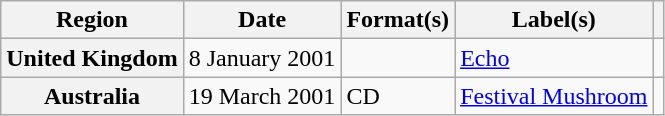<table class="wikitable plainrowheaders">
<tr>
<th scope="col">Region</th>
<th scope="col">Date</th>
<th scope="col">Format(s)</th>
<th scope="col">Label(s)</th>
<th scope="col"></th>
</tr>
<tr>
<th scope="row">United Kingdom</th>
<td>8 January 2001</td>
<td></td>
<td><a href='#'>Echo</a></td>
<td align="center"></td>
</tr>
<tr>
<th scope="row">Australia</th>
<td>19 March 2001</td>
<td>CD</td>
<td><a href='#'>Festival Mushroom</a></td>
<td align="center"></td>
</tr>
</table>
